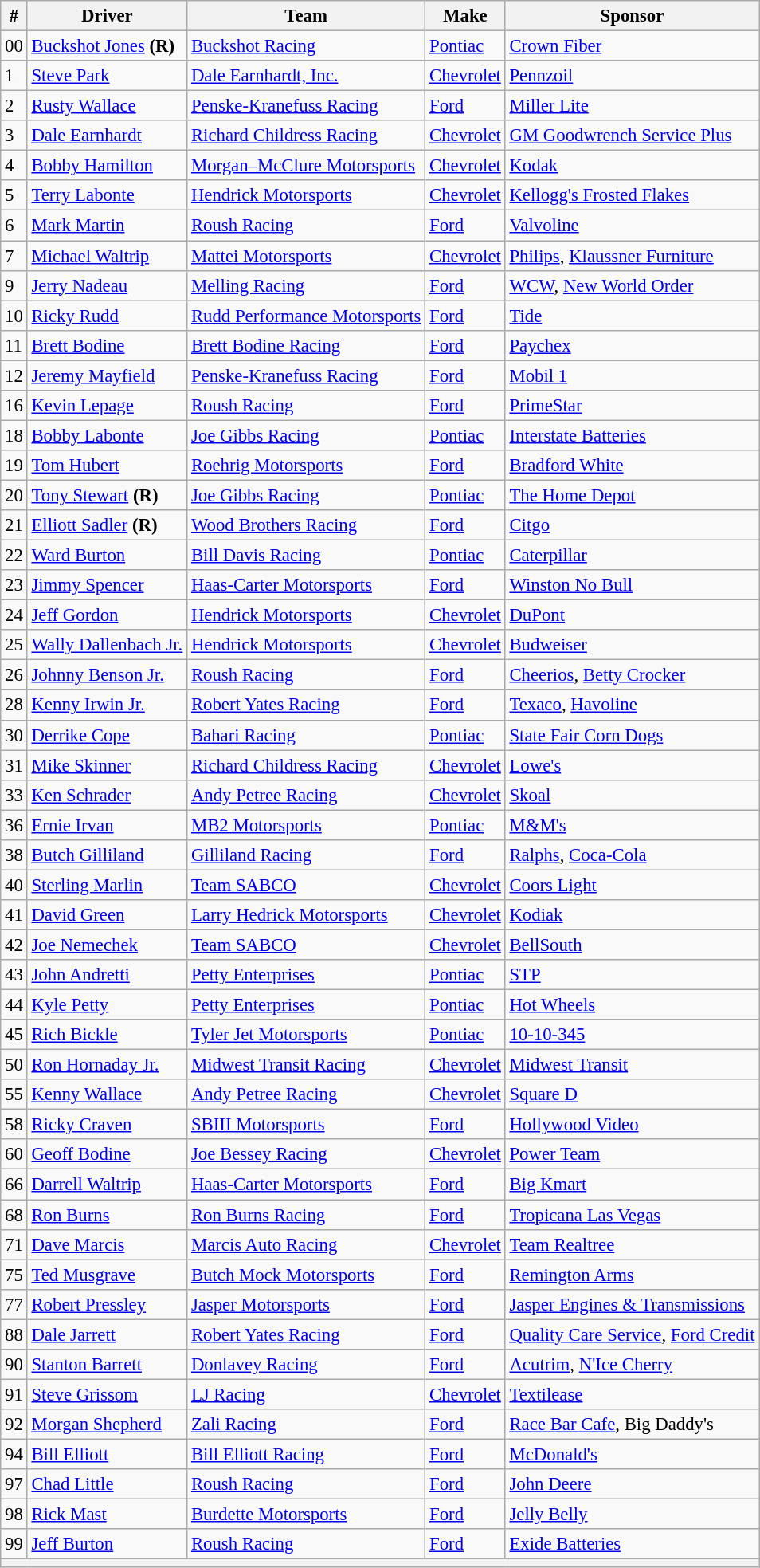<table class="wikitable" style="font-size:95%">
<tr>
<th>#</th>
<th>Driver</th>
<th>Team</th>
<th>Make</th>
<th>Sponsor</th>
</tr>
<tr>
<td>00</td>
<td><a href='#'>Buckshot Jones</a> <strong>(R)</strong></td>
<td><a href='#'>Buckshot Racing</a></td>
<td><a href='#'>Pontiac</a></td>
<td><a href='#'>Crown Fiber</a></td>
</tr>
<tr>
<td>1</td>
<td><a href='#'>Steve Park</a></td>
<td><a href='#'>Dale Earnhardt, Inc.</a></td>
<td><a href='#'>Chevrolet</a></td>
<td><a href='#'>Pennzoil</a></td>
</tr>
<tr>
<td>2</td>
<td><a href='#'>Rusty Wallace</a></td>
<td><a href='#'>Penske-Kranefuss Racing</a></td>
<td><a href='#'>Ford</a></td>
<td><a href='#'>Miller Lite</a></td>
</tr>
<tr>
<td>3</td>
<td><a href='#'>Dale Earnhardt</a></td>
<td><a href='#'>Richard Childress Racing</a></td>
<td><a href='#'>Chevrolet</a></td>
<td><a href='#'>GM Goodwrench Service Plus</a></td>
</tr>
<tr>
<td>4</td>
<td><a href='#'>Bobby Hamilton</a></td>
<td><a href='#'>Morgan–McClure Motorsports</a></td>
<td><a href='#'>Chevrolet</a></td>
<td><a href='#'>Kodak</a></td>
</tr>
<tr>
<td>5</td>
<td><a href='#'>Terry Labonte</a></td>
<td><a href='#'>Hendrick Motorsports</a></td>
<td><a href='#'>Chevrolet</a></td>
<td><a href='#'>Kellogg's Frosted Flakes</a></td>
</tr>
<tr>
<td>6</td>
<td><a href='#'>Mark Martin</a></td>
<td><a href='#'>Roush Racing</a></td>
<td><a href='#'>Ford</a></td>
<td><a href='#'>Valvoline</a></td>
</tr>
<tr>
<td>7</td>
<td><a href='#'>Michael Waltrip</a></td>
<td><a href='#'>Mattei Motorsports</a></td>
<td><a href='#'>Chevrolet</a></td>
<td><a href='#'>Philips</a>, <a href='#'>Klaussner Furniture</a></td>
</tr>
<tr>
<td>9</td>
<td><a href='#'>Jerry Nadeau</a></td>
<td><a href='#'>Melling Racing</a></td>
<td><a href='#'>Ford</a></td>
<td><a href='#'>WCW</a>, <a href='#'>New World Order</a></td>
</tr>
<tr>
<td>10</td>
<td><a href='#'>Ricky Rudd</a></td>
<td><a href='#'>Rudd Performance Motorsports</a></td>
<td><a href='#'>Ford</a></td>
<td><a href='#'>Tide</a></td>
</tr>
<tr>
<td>11</td>
<td><a href='#'>Brett Bodine</a></td>
<td><a href='#'>Brett Bodine Racing</a></td>
<td><a href='#'>Ford</a></td>
<td><a href='#'>Paychex</a></td>
</tr>
<tr>
<td>12</td>
<td><a href='#'>Jeremy Mayfield</a></td>
<td><a href='#'>Penske-Kranefuss Racing</a></td>
<td><a href='#'>Ford</a></td>
<td><a href='#'>Mobil 1</a></td>
</tr>
<tr>
<td>16</td>
<td><a href='#'>Kevin Lepage</a></td>
<td><a href='#'>Roush Racing</a></td>
<td><a href='#'>Ford</a></td>
<td><a href='#'>PrimeStar</a></td>
</tr>
<tr>
<td>18</td>
<td><a href='#'>Bobby Labonte</a></td>
<td><a href='#'>Joe Gibbs Racing</a></td>
<td><a href='#'>Pontiac</a></td>
<td><a href='#'>Interstate Batteries</a></td>
</tr>
<tr>
<td>19</td>
<td><a href='#'>Tom Hubert</a></td>
<td><a href='#'>Roehrig Motorsports</a></td>
<td><a href='#'>Ford</a></td>
<td><a href='#'>Bradford White</a></td>
</tr>
<tr>
<td>20</td>
<td><a href='#'>Tony Stewart</a> <strong>(R)</strong></td>
<td><a href='#'>Joe Gibbs Racing</a></td>
<td><a href='#'>Pontiac</a></td>
<td><a href='#'>The Home Depot</a></td>
</tr>
<tr>
<td>21</td>
<td><a href='#'>Elliott Sadler</a> <strong>(R)</strong></td>
<td><a href='#'>Wood Brothers Racing</a></td>
<td><a href='#'>Ford</a></td>
<td><a href='#'>Citgo</a></td>
</tr>
<tr>
<td>22</td>
<td><a href='#'>Ward Burton</a></td>
<td><a href='#'>Bill Davis Racing</a></td>
<td><a href='#'>Pontiac</a></td>
<td><a href='#'>Caterpillar</a></td>
</tr>
<tr>
<td>23</td>
<td><a href='#'>Jimmy Spencer</a></td>
<td><a href='#'>Haas-Carter Motorsports</a></td>
<td><a href='#'>Ford</a></td>
<td><a href='#'>Winston No Bull</a></td>
</tr>
<tr>
<td>24</td>
<td><a href='#'>Jeff Gordon</a></td>
<td><a href='#'>Hendrick Motorsports</a></td>
<td><a href='#'>Chevrolet</a></td>
<td><a href='#'>DuPont</a></td>
</tr>
<tr>
<td>25</td>
<td><a href='#'>Wally Dallenbach Jr.</a></td>
<td><a href='#'>Hendrick Motorsports</a></td>
<td><a href='#'>Chevrolet</a></td>
<td><a href='#'>Budweiser</a></td>
</tr>
<tr>
<td>26</td>
<td><a href='#'>Johnny Benson Jr.</a></td>
<td><a href='#'>Roush Racing</a></td>
<td><a href='#'>Ford</a></td>
<td><a href='#'>Cheerios</a>, <a href='#'>Betty Crocker</a></td>
</tr>
<tr>
<td>28</td>
<td><a href='#'>Kenny Irwin Jr.</a></td>
<td><a href='#'>Robert Yates Racing</a></td>
<td><a href='#'>Ford</a></td>
<td><a href='#'>Texaco</a>, <a href='#'>Havoline</a></td>
</tr>
<tr>
<td>30</td>
<td><a href='#'>Derrike Cope</a></td>
<td><a href='#'>Bahari Racing</a></td>
<td><a href='#'>Pontiac</a></td>
<td><a href='#'>State Fair Corn Dogs</a></td>
</tr>
<tr>
<td>31</td>
<td><a href='#'>Mike Skinner</a></td>
<td><a href='#'>Richard Childress Racing</a></td>
<td><a href='#'>Chevrolet</a></td>
<td><a href='#'>Lowe's</a></td>
</tr>
<tr>
<td>33</td>
<td><a href='#'>Ken Schrader</a></td>
<td><a href='#'>Andy Petree Racing</a></td>
<td><a href='#'>Chevrolet</a></td>
<td><a href='#'>Skoal</a></td>
</tr>
<tr>
<td>36</td>
<td><a href='#'>Ernie Irvan</a></td>
<td><a href='#'>MB2 Motorsports</a></td>
<td><a href='#'>Pontiac</a></td>
<td><a href='#'>M&M's</a></td>
</tr>
<tr>
<td>38</td>
<td><a href='#'>Butch Gilliland</a></td>
<td><a href='#'>Gilliland Racing</a></td>
<td><a href='#'>Ford</a></td>
<td><a href='#'>Ralphs</a>, <a href='#'>Coca-Cola</a></td>
</tr>
<tr>
<td>40</td>
<td><a href='#'>Sterling Marlin</a></td>
<td><a href='#'>Team SABCO</a></td>
<td><a href='#'>Chevrolet</a></td>
<td><a href='#'>Coors Light</a></td>
</tr>
<tr>
<td>41</td>
<td><a href='#'>David Green</a></td>
<td><a href='#'>Larry Hedrick Motorsports</a></td>
<td><a href='#'>Chevrolet</a></td>
<td><a href='#'>Kodiak</a></td>
</tr>
<tr>
<td>42</td>
<td><a href='#'>Joe Nemechek</a></td>
<td><a href='#'>Team SABCO</a></td>
<td><a href='#'>Chevrolet</a></td>
<td><a href='#'>BellSouth</a></td>
</tr>
<tr>
<td>43</td>
<td><a href='#'>John Andretti</a></td>
<td><a href='#'>Petty Enterprises</a></td>
<td><a href='#'>Pontiac</a></td>
<td><a href='#'>STP</a></td>
</tr>
<tr>
<td>44</td>
<td><a href='#'>Kyle Petty</a></td>
<td><a href='#'>Petty Enterprises</a></td>
<td><a href='#'>Pontiac</a></td>
<td><a href='#'>Hot Wheels</a></td>
</tr>
<tr>
<td>45</td>
<td><a href='#'>Rich Bickle</a></td>
<td><a href='#'>Tyler Jet Motorsports</a></td>
<td><a href='#'>Pontiac</a></td>
<td><a href='#'>10-10-345</a></td>
</tr>
<tr>
<td>50</td>
<td><a href='#'>Ron Hornaday Jr.</a></td>
<td><a href='#'>Midwest Transit Racing</a></td>
<td><a href='#'>Chevrolet</a></td>
<td><a href='#'>Midwest Transit</a></td>
</tr>
<tr>
<td>55</td>
<td><a href='#'>Kenny Wallace</a></td>
<td><a href='#'>Andy Petree Racing</a></td>
<td><a href='#'>Chevrolet</a></td>
<td><a href='#'>Square D</a></td>
</tr>
<tr>
<td>58</td>
<td><a href='#'>Ricky Craven</a></td>
<td><a href='#'>SBIII Motorsports</a></td>
<td><a href='#'>Ford</a></td>
<td><a href='#'>Hollywood Video</a></td>
</tr>
<tr>
<td>60</td>
<td><a href='#'>Geoff Bodine</a></td>
<td><a href='#'>Joe Bessey Racing</a></td>
<td><a href='#'>Chevrolet</a></td>
<td><a href='#'>Power Team</a></td>
</tr>
<tr>
<td>66</td>
<td><a href='#'>Darrell Waltrip</a></td>
<td><a href='#'>Haas-Carter Motorsports</a></td>
<td><a href='#'>Ford</a></td>
<td><a href='#'>Big Kmart</a></td>
</tr>
<tr>
<td>68</td>
<td><a href='#'>Ron Burns</a></td>
<td><a href='#'>Ron Burns Racing</a></td>
<td><a href='#'>Ford</a></td>
<td><a href='#'>Tropicana Las Vegas</a></td>
</tr>
<tr>
<td>71</td>
<td><a href='#'>Dave Marcis</a></td>
<td><a href='#'>Marcis Auto Racing</a></td>
<td><a href='#'>Chevrolet</a></td>
<td><a href='#'>Team Realtree</a></td>
</tr>
<tr>
<td>75</td>
<td><a href='#'>Ted Musgrave</a></td>
<td><a href='#'>Butch Mock Motorsports</a></td>
<td><a href='#'>Ford</a></td>
<td><a href='#'>Remington Arms</a></td>
</tr>
<tr>
<td>77</td>
<td><a href='#'>Robert Pressley</a></td>
<td><a href='#'>Jasper Motorsports</a></td>
<td><a href='#'>Ford</a></td>
<td><a href='#'>Jasper Engines & Transmissions</a></td>
</tr>
<tr>
<td>88</td>
<td><a href='#'>Dale Jarrett</a></td>
<td><a href='#'>Robert Yates Racing</a></td>
<td><a href='#'>Ford</a></td>
<td><a href='#'>Quality Care Service</a>, <a href='#'>Ford Credit</a></td>
</tr>
<tr>
<td>90</td>
<td><a href='#'>Stanton Barrett</a></td>
<td><a href='#'>Donlavey Racing</a></td>
<td><a href='#'>Ford</a></td>
<td><a href='#'>Acutrim</a>, <a href='#'>N'Ice Cherry</a></td>
</tr>
<tr>
<td>91</td>
<td><a href='#'>Steve Grissom</a></td>
<td><a href='#'>LJ Racing</a></td>
<td><a href='#'>Chevrolet</a></td>
<td><a href='#'>Textilease</a></td>
</tr>
<tr>
<td>92</td>
<td><a href='#'>Morgan Shepherd</a></td>
<td><a href='#'>Zali Racing</a></td>
<td><a href='#'>Ford</a></td>
<td><a href='#'>Race Bar Cafe</a>, Big Daddy's</td>
</tr>
<tr>
<td>94</td>
<td><a href='#'>Bill Elliott</a></td>
<td><a href='#'>Bill Elliott Racing</a></td>
<td><a href='#'>Ford</a></td>
<td><a href='#'>McDonald's</a></td>
</tr>
<tr>
<td>97</td>
<td><a href='#'>Chad Little</a></td>
<td><a href='#'>Roush Racing</a></td>
<td><a href='#'>Ford</a></td>
<td><a href='#'>John Deere</a></td>
</tr>
<tr>
<td>98</td>
<td><a href='#'>Rick Mast</a></td>
<td><a href='#'>Burdette Motorsports</a></td>
<td><a href='#'>Ford</a></td>
<td><a href='#'>Jelly Belly</a></td>
</tr>
<tr>
<td>99</td>
<td><a href='#'>Jeff Burton</a></td>
<td><a href='#'>Roush Racing</a></td>
<td><a href='#'>Ford</a></td>
<td><a href='#'>Exide Batteries</a></td>
</tr>
<tr>
<th colspan="5"></th>
</tr>
</table>
